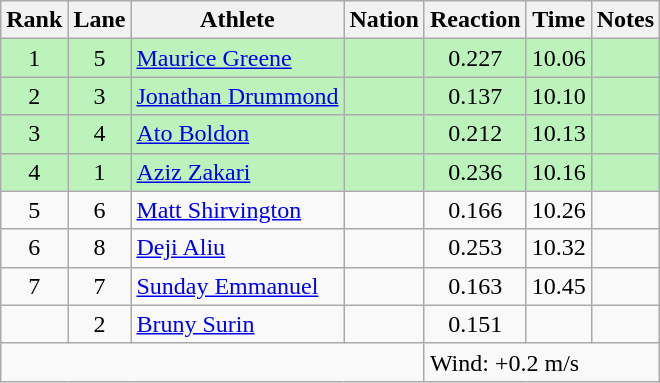<table class="wikitable sortable" style="text-align:center">
<tr>
<th>Rank</th>
<th>Lane</th>
<th>Athlete</th>
<th>Nation</th>
<th>Reaction</th>
<th>Time</th>
<th>Notes</th>
</tr>
<tr bgcolor=bbf3bb>
<td>1</td>
<td>5</td>
<td align="left"><a href='#'>Maurice Greene</a></td>
<td align="left"></td>
<td align="center">0.227</td>
<td>10.06</td>
<td></td>
</tr>
<tr bgcolor=bbf3bb>
<td>2</td>
<td>3</td>
<td align="left"><a href='#'>Jonathan Drummond</a></td>
<td align="left"></td>
<td align="center">0.137</td>
<td>10.10</td>
<td></td>
</tr>
<tr bgcolor=bbf3bb>
<td>3</td>
<td>4</td>
<td align="left"><a href='#'>Ato Boldon</a></td>
<td align="left"></td>
<td align="center">0.212</td>
<td>10.13</td>
<td></td>
</tr>
<tr bgcolor=bbf3bb>
<td>4</td>
<td>1</td>
<td align="left"><a href='#'>Aziz Zakari</a></td>
<td align="left"></td>
<td align="center">0.236</td>
<td>10.16</td>
<td></td>
</tr>
<tr>
<td>5</td>
<td>6</td>
<td align="left"><a href='#'>Matt Shirvington</a></td>
<td align="left"></td>
<td align="center">0.166</td>
<td>10.26</td>
<td></td>
</tr>
<tr>
<td>6</td>
<td>8</td>
<td align="left"><a href='#'>Deji Aliu</a></td>
<td align="left"></td>
<td align="center">0.253</td>
<td>10.32</td>
<td></td>
</tr>
<tr>
<td>7</td>
<td>7</td>
<td align="left"><a href='#'>Sunday Emmanuel</a></td>
<td align="left"></td>
<td align="center">0.163</td>
<td>10.45</td>
<td></td>
</tr>
<tr>
<td></td>
<td>2</td>
<td align="left"><a href='#'>Bruny Surin</a></td>
<td align="left"></td>
<td align="center">0.151</td>
<td></td>
<td></td>
</tr>
<tr class="sortbottom">
<td colspan=4></td>
<td colspan="3" style="text-align:left;">Wind: +0.2 m/s</td>
</tr>
</table>
